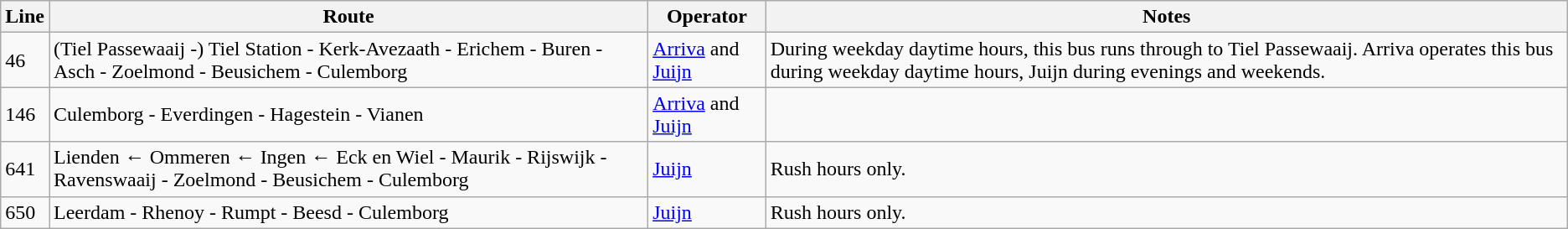<table class="wikitable">
<tr>
<th>Line</th>
<th>Route</th>
<th>Operator</th>
<th>Notes</th>
</tr>
<tr>
<td>46</td>
<td>(Tiel Passewaaij -) Tiel Station - Kerk-Avezaath - Erichem - Buren - Asch - Zoelmond - Beusichem - Culemborg</td>
<td><a href='#'>Arriva</a> and <a href='#'>Juijn</a></td>
<td>During weekday daytime hours, this bus runs through to Tiel Passewaaij. Arriva operates this bus during weekday daytime hours, Juijn during evenings and weekends.</td>
</tr>
<tr>
<td>146</td>
<td>Culemborg - Everdingen - Hagestein - Vianen</td>
<td><a href='#'>Arriva</a> and <a href='#'>Juijn</a></td>
</tr>
<tr>
<td>641</td>
<td>Lienden ← Ommeren ← Ingen ← Eck en Wiel - Maurik - Rijswijk - Ravenswaaij - Zoelmond - Beusichem - Culemborg</td>
<td><a href='#'>Juijn</a></td>
<td>Rush hours only.</td>
</tr>
<tr>
<td>650</td>
<td>Leerdam - Rhenoy - Rumpt - Beesd - Culemborg</td>
<td><a href='#'>Juijn</a></td>
<td>Rush hours only.</td>
</tr>
</table>
